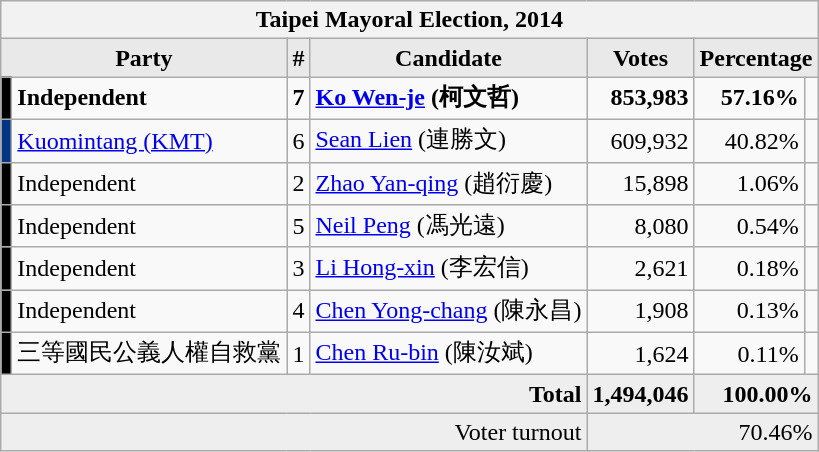<table class="wikitable collapsible">
<tr>
<th colspan="7">Taipei Mayoral Election, 2014</th>
</tr>
<tr>
<th style="background-color:#E9E9E9" colspan=2 style="width: 20em">Party</th>
<th style="background-color:#E9E9E9" style="width: 2em">#</th>
<th style="background-color:#E9E9E9" style="width: 13em">Candidate</th>
<th style="background-color:#E9E9E9" style="width: 6em">Votes</th>
<th style="background-color:#E9E9E9" colspan=2 style="width: 11em">Percentage</th>
</tr>
<tr>
<td bgcolor="#000000"></td>
<td align=left> <strong>Independent</strong> </td>
<td align=center><strong>7</strong></td>
<td align=left><strong><a href='#'>Ko Wen-je</a> (柯文哲)</strong></td>
<td align=right><strong>853,983</strong></td>
<td align=right><strong>57.16%</strong></td>
<td align=right></td>
</tr>
<tr>
<td bgcolor="#003586"></td>
<td align=left> <a href='#'>Kuomintang (KMT)</a></td>
<td align=center>6</td>
<td align=left><a href='#'>Sean Lien</a> (連勝文)</td>
<td align=right>609,932</td>
<td align=right>40.82%</td>
<td align=right></td>
</tr>
<tr>
<td bgcolor="#000000"></td>
<td align=left> Independent</td>
<td align=center>2</td>
<td align=left><a href='#'>Zhao Yan-qing</a> (趙衍慶)</td>
<td align=right>15,898</td>
<td align=right>1.06%</td>
<td align=right></td>
</tr>
<tr>
<td bgcolor="#000000"></td>
<td align=left> Independent</td>
<td align=center>5</td>
<td align=left><a href='#'>Neil Peng</a> (馮光遠)</td>
<td align=right>8,080</td>
<td align=right>0.54%</td>
<td align=right></td>
</tr>
<tr>
<td bgcolor="#000000"></td>
<td align=left> Independent</td>
<td align=center>3</td>
<td align=left><a href='#'>Li Hong-xin</a> (李宏信)</td>
<td align=right>2,621</td>
<td align=right>0.18%</td>
<td align=right></td>
</tr>
<tr>
<td bgcolor="#000000"></td>
<td align=left> Independent</td>
<td align=center>4</td>
<td align=left><a href='#'>Chen Yong-chang</a> (陳永昌)</td>
<td align=right>1,908</td>
<td align=right>0.13%</td>
<td align=right></td>
</tr>
<tr>
<td bgcolor="#000000"></td>
<td align=left>三等國民公義人權自救黨</td>
<td align=center>1</td>
<td align=left><a href='#'>Chen Ru-bin</a> (陳汝斌)</td>
<td align=right>1,624</td>
<td align=right>0.11%</td>
<td align=right></td>
</tr>
<tr bgcolor="#EEEEEE">
<td colspan="4" align=right><strong>Total</strong></td>
<td align=right><strong>1,494,046</strong></td>
<td align=right colspan=2><strong>100.00%</strong></td>
</tr>
<tr bgcolor="#EEEEEE">
<td colspan="4" align="right">Voter turnout</td>
<td colspan="3" align="right">70.46%</td>
</tr>
</table>
